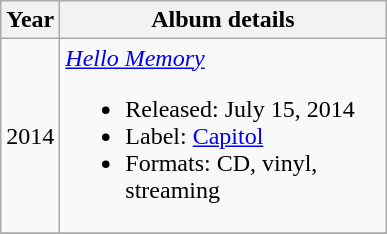<table class="wikitable" style="text-align:center;">
<tr>
<th>Year</th>
<th width="210">Album details</th>
</tr>
<tr>
<td>2014</td>
<td align="left"><em><a href='#'>Hello Memory</a></em><br><ul><li>Released: July 15, 2014</li><li>Label: <a href='#'>Capitol</a></li><li>Formats: CD, vinyl, streaming</li></ul></td>
</tr>
<tr>
</tr>
</table>
